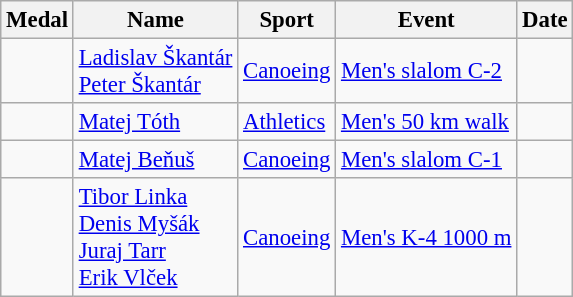<table class="wikitable sortable"  style="font-size:95%">
<tr>
<th>Medal</th>
<th>Name</th>
<th>Sport</th>
<th>Event</th>
<th>Date</th>
</tr>
<tr>
<td></td>
<td><a href='#'>Ladislav Škantár</a><br><a href='#'>Peter Škantár</a></td>
<td><a href='#'>Canoeing</a></td>
<td><a href='#'>Men's slalom C-2</a></td>
<td></td>
</tr>
<tr>
<td></td>
<td><a href='#'>Matej Tóth</a></td>
<td><a href='#'>Athletics</a></td>
<td><a href='#'>Men's 50 km walk</a></td>
<td></td>
</tr>
<tr>
<td></td>
<td><a href='#'>Matej Beňuš</a></td>
<td><a href='#'>Canoeing</a></td>
<td><a href='#'>Men's slalom C-1</a></td>
<td></td>
</tr>
<tr>
<td></td>
<td><a href='#'>Tibor Linka</a><br><a href='#'>Denis Myšák</a><br><a href='#'>Juraj Tarr</a><br><a href='#'>Erik Vlček</a></td>
<td><a href='#'>Canoeing</a></td>
<td><a href='#'>Men's K-4 1000 m</a></td>
<td></td>
</tr>
</table>
